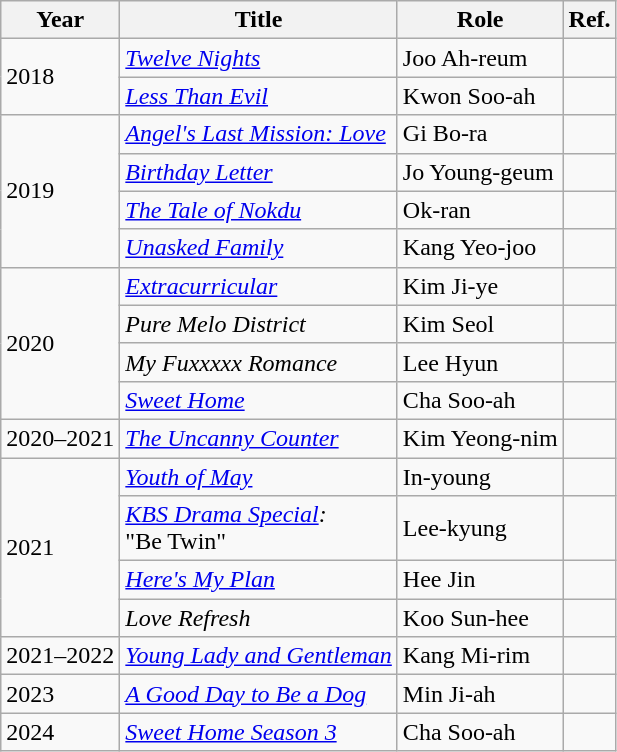<table class="wikitable">
<tr>
<th>Year</th>
<th>Title</th>
<th>Role</th>
<th>Ref.</th>
</tr>
<tr>
<td rowspan=2>2018</td>
<td><em><a href='#'>Twelve Nights</a></em></td>
<td>Joo Ah-reum</td>
<td></td>
</tr>
<tr>
<td><em><a href='#'>Less Than Evil</a></em></td>
<td>Kwon Soo-ah</td>
<td></td>
</tr>
<tr>
<td rowspan=4>2019</td>
<td><em><a href='#'>Angel's Last Mission: Love</a></em></td>
<td>Gi Bo-ra</td>
<td></td>
</tr>
<tr>
<td><em><a href='#'>Birthday Letter</a></em></td>
<td>Jo Young-geum</td>
<td></td>
</tr>
<tr>
<td><em><a href='#'>The Tale of Nokdu</a></em></td>
<td>Ok-ran</td>
<td></td>
</tr>
<tr>
<td><em><a href='#'>Unasked Family</a></em></td>
<td>Kang Yeo-joo</td>
<td></td>
</tr>
<tr>
<td rowspan=4>2020</td>
<td><em><a href='#'>Extracurricular</a></em></td>
<td>Kim Ji-ye</td>
<td></td>
</tr>
<tr>
<td><em>Pure Melo District</em></td>
<td>Kim Seol</td>
<td></td>
</tr>
<tr>
<td><em>My Fuxxxxx Romance</em></td>
<td>Lee Hyun</td>
<td></td>
</tr>
<tr>
<td><em><a href='#'>Sweet Home</a></em></td>
<td>Cha Soo-ah</td>
<td></td>
</tr>
<tr>
<td>2020–2021</td>
<td><em><a href='#'>The Uncanny Counter</a></em></td>
<td>Kim Yeong-nim</td>
<td></td>
</tr>
<tr>
<td rowspan=4>2021</td>
<td><em><a href='#'>Youth of May</a></em></td>
<td>In-young</td>
<td></td>
</tr>
<tr>
<td><em><a href='#'>KBS Drama Special</a>:</em><br>"Be Twin"</td>
<td>Lee-kyung</td>
<td></td>
</tr>
<tr>
<td><em><a href='#'>Here's My Plan</a></em></td>
<td>Hee Jin</td>
<td></td>
</tr>
<tr>
<td><em>Love Refresh</em></td>
<td>Koo Sun-hee</td>
<td></td>
</tr>
<tr>
<td>2021–2022</td>
<td><em><a href='#'>Young Lady and Gentleman</a></em></td>
<td>Kang Mi-rim</td>
<td></td>
</tr>
<tr>
<td>2023</td>
<td><em><a href='#'>A Good Day to Be a Dog</a></em></td>
<td>Min Ji-ah</td>
<td></td>
</tr>
<tr>
<td>2024</td>
<td><em><a href='#'>Sweet Home Season 3</a></em></td>
<td>Cha Soo-ah</td>
<td></td>
</tr>
</table>
